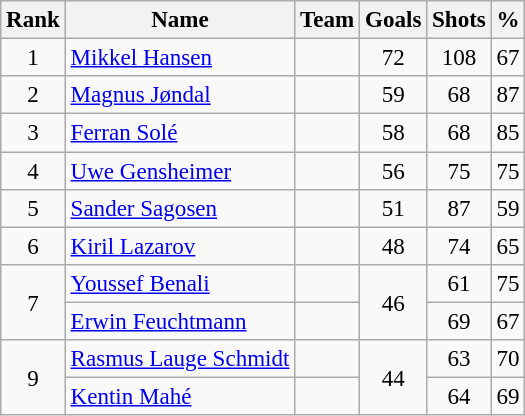<table class="wikitable sortable" style="text-align: center;font-size:96%">
<tr>
<th>Rank</th>
<th>Name</th>
<th>Team</th>
<th>Goals</th>
<th>Shots</th>
<th>%</th>
</tr>
<tr>
<td>1</td>
<td style="text-align: left;"><a href='#'>Mikkel Hansen</a></td>
<td style="text-align: left;"></td>
<td>72</td>
<td>108</td>
<td>67</td>
</tr>
<tr>
<td>2</td>
<td style="text-align: left;"><a href='#'>Magnus Jøndal</a></td>
<td style="text-align: left;"></td>
<td>59</td>
<td>68</td>
<td>87</td>
</tr>
<tr>
<td>3</td>
<td style="text-align: left;"><a href='#'>Ferran Solé</a></td>
<td style="text-align: left;"></td>
<td>58</td>
<td>68</td>
<td>85</td>
</tr>
<tr>
<td>4</td>
<td style="text-align: left;"><a href='#'>Uwe Gensheimer</a></td>
<td style="text-align: left;"></td>
<td>56</td>
<td>75</td>
<td>75</td>
</tr>
<tr>
<td>5</td>
<td style="text-align: left;"><a href='#'>Sander Sagosen</a></td>
<td style="text-align: left;"></td>
<td>51</td>
<td>87</td>
<td>59</td>
</tr>
<tr>
<td>6</td>
<td style="text-align: left;"><a href='#'>Kiril Lazarov</a></td>
<td style="text-align: left;"></td>
<td>48</td>
<td>74</td>
<td>65</td>
</tr>
<tr>
<td rowspan="2">7</td>
<td style="text-align: left;"><a href='#'>Youssef Benali</a></td>
<td style="text-align: left;"></td>
<td rowspan="2">46</td>
<td>61</td>
<td>75</td>
</tr>
<tr>
<td style="text-align: left;"><a href='#'>Erwin Feuchtmann</a></td>
<td style="text-align: left;"></td>
<td>69</td>
<td>67</td>
</tr>
<tr>
<td rowspan="2">9</td>
<td style="text-align: left;"><a href='#'>Rasmus Lauge Schmidt</a></td>
<td style="text-align: left;"></td>
<td rowspan="2">44</td>
<td>63</td>
<td>70</td>
</tr>
<tr>
<td style="text-align: left;"><a href='#'>Kentin Mahé</a></td>
<td style="text-align: left;"></td>
<td>64</td>
<td>69</td>
</tr>
</table>
